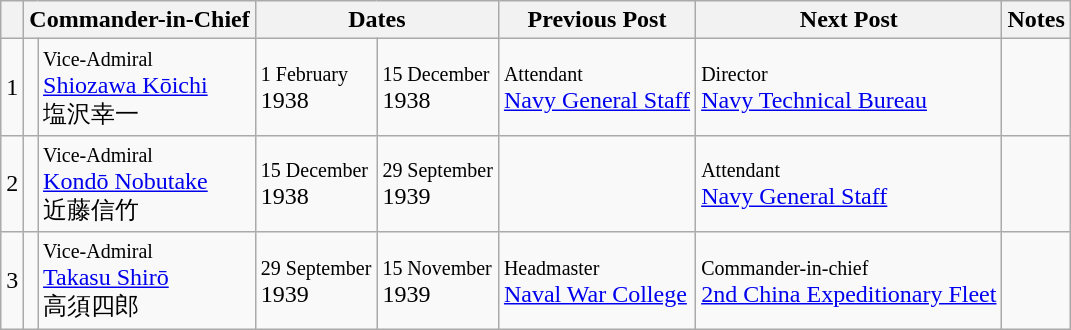<table class=wikitable>
<tr>
<th></th>
<th colspan="2">Commander-in-Chief</th>
<th colspan="2">Dates</th>
<th>Previous Post</th>
<th>Next Post</th>
<th>Notes</th>
</tr>
<tr>
<td>1</td>
<td></td>
<td><small>Vice-Admiral</small><br><a href='#'>Shiozawa Kōichi</a><br>塩沢幸一</td>
<td><small>1 February</small><br>1938</td>
<td><small>15 December</small><br>1938</td>
<td><small>Attendant</small><br><a href='#'>Navy General Staff</a></td>
<td><small>Director</small><br><a href='#'>Navy Technical Bureau</a></td>
<td></td>
</tr>
<tr>
<td>2</td>
<td></td>
<td><small>Vice-Admiral</small><br><a href='#'>Kondō Nobutake</a><br>近藤信竹</td>
<td><small>15 December</small><br>1938</td>
<td><small>29 September</small><br>1939</td>
<td></td>
<td><small>Attendant</small><br><a href='#'>Navy General Staff</a></td>
<td></td>
</tr>
<tr>
<td>3</td>
<td></td>
<td><small>Vice-Admiral</small><br><a href='#'>Takasu Shirō</a><br>高須四郎</td>
<td><small>29 September</small><br>1939</td>
<td><small>15 November<br></small>1939</td>
<td><small>Headmaster</small><br><a href='#'>Naval War College</a></td>
<td><small>Commander-in-chief</small><br><a href='#'>2nd China Expeditionary Fleet</a></td>
<td></td>
</tr>
</table>
